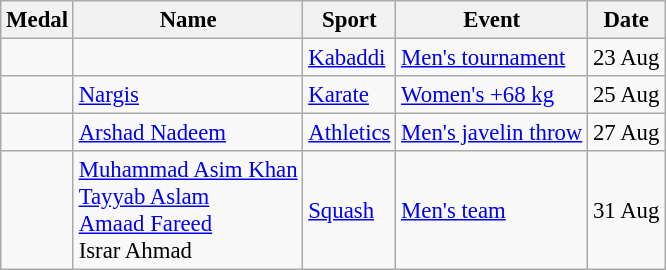<table class="wikitable sortable"  style="font-size:95%">
<tr>
<th>Medal</th>
<th>Name</th>
<th>Sport</th>
<th>Event</th>
<th>Date</th>
</tr>
<tr>
<td></td>
<td></td>
<td><a href='#'>Kabaddi</a></td>
<td><a href='#'>Men's tournament</a></td>
<td>23 Aug</td>
</tr>
<tr>
<td></td>
<td><a href='#'>Nargis</a></td>
<td><a href='#'>Karate</a></td>
<td><a href='#'>Women's +68 kg</a></td>
<td>25 Aug</td>
</tr>
<tr>
<td></td>
<td><a href='#'>Arshad Nadeem</a></td>
<td><a href='#'>Athletics</a></td>
<td><a href='#'>Men's javelin throw</a></td>
<td>27 Aug</td>
</tr>
<tr>
<td></td>
<td><a href='#'>Muhammad Asim Khan</a><br><a href='#'>Tayyab Aslam</a><br><a href='#'>Amaad Fareed</a><br>Israr Ahmad</td>
<td><a href='#'>Squash</a></td>
<td><a href='#'>Men's team</a></td>
<td>31 Aug</td>
</tr>
</table>
